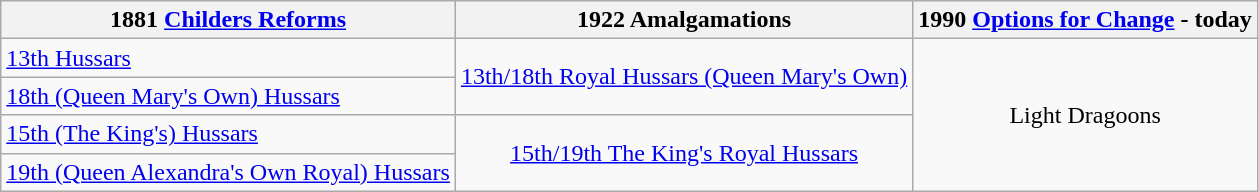<table class="wikitable">
<tr>
<th>1881 <a href='#'>Childers Reforms</a></th>
<th>1922 Amalgamations</th>
<th>1990 <a href='#'>Options for Change</a> - today</th>
</tr>
<tr>
<td><a href='#'>13th Hussars</a></td>
<td rowspan="2" style="text-align:center;"><a href='#'>13th/18th Royal Hussars (Queen Mary's Own)</a></td>
<td rowspan="4" style="text-align:center;">Light Dragoons</td>
</tr>
<tr>
<td><a href='#'>18th (Queen Mary's Own) Hussars</a></td>
</tr>
<tr>
<td><a href='#'>15th (The King's) Hussars</a></td>
<td rowspan="2" style="text-align:center;"><a href='#'>15th/19th The King's Royal Hussars</a></td>
</tr>
<tr>
<td><a href='#'>19th (Queen Alexandra's Own Royal) Hussars</a></td>
</tr>
</table>
